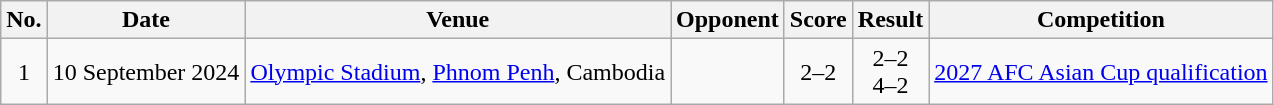<table class="wikitable sortable">
<tr>
<th scope="col">No.</th>
<th scope="col">Date</th>
<th scope="col">Venue</th>
<th scope="col">Opponent</th>
<th scope="col">Score</th>
<th scope="col">Result</th>
<th scope="col">Competition</th>
</tr>
<tr>
<td align="center">1</td>
<td>10 September 2024</td>
<td><a href='#'>Olympic Stadium</a>, <a href='#'>Phnom Penh</a>, Cambodia</td>
<td></td>
<td align="center">2–2</td>
<td align="center">2–2 <br>4–2 </td>
<td><a href='#'>2027 AFC Asian Cup qualification</a></td>
</tr>
</table>
